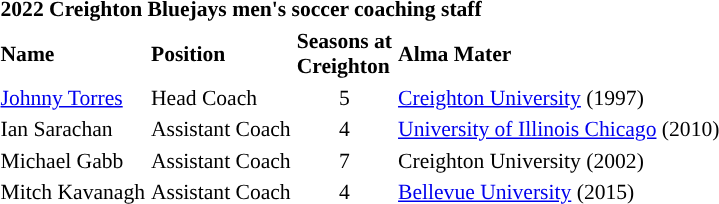<table class="toccolours" style="text-align: left; font-size:90%;">
<tr>
<th colspan="4">2022 Creighton Bluejays men's soccer coaching staff</th>
</tr>
<tr>
<th>Name</th>
<th>Position</th>
<th>Seasons at<br>Creighton</th>
<th>Alma Mater</th>
</tr>
<tr>
<td><a href='#'>Johnny Torres</a></td>
<td>Head Coach</td>
<td align=center>5</td>
<td><a href='#'>Creighton University</a> (1997)</td>
</tr>
<tr>
<td>Ian Sarachan</td>
<td>Assistant Coach</td>
<td align=center>4</td>
<td><a href='#'>University of Illinois Chicago</a> (2010)</td>
</tr>
<tr>
<td>Michael Gabb</td>
<td>Assistant Coach</td>
<td align=center>7</td>
<td>Creighton University (2002)</td>
</tr>
<tr>
<td>Mitch Kavanagh</td>
<td>Assistant Coach</td>
<td align=center>4</td>
<td><a href='#'>Bellevue University</a> (2015)</td>
</tr>
</table>
